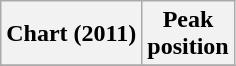<table class="wikitable plainrowheaders" style="text-align:center">
<tr>
<th scope="col">Chart (2011)</th>
<th scope="col">Peak<br>position</th>
</tr>
<tr>
</tr>
</table>
